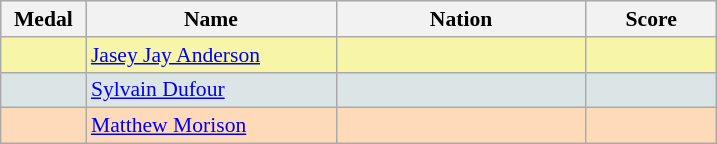<table class=wikitable style="border:1px solid #AAAAAA;font-size:90%">
<tr bgcolor="#E4E4E4">
<th width=50>Medal</th>
<th width=160>Name</th>
<th width=160>Nation</th>
<th width=80>Score</th>
</tr>
<tr bgcolor="#F7F6A8">
<td align="center"></td>
<td><a href='#'>Jasey Jay Anderson</a></td>
<td></td>
<td align="center"></td>
</tr>
<tr bgcolor="#DCE5E5">
<td align="center"></td>
<td><a href='#'>Sylvain Dufour</a></td>
<td></td>
<td align="center"></td>
</tr>
<tr bgcolor="#FFDAB9">
<td align="center"></td>
<td><a href='#'>Matthew Morison</a></td>
<td></td>
<td align="center"></td>
</tr>
</table>
